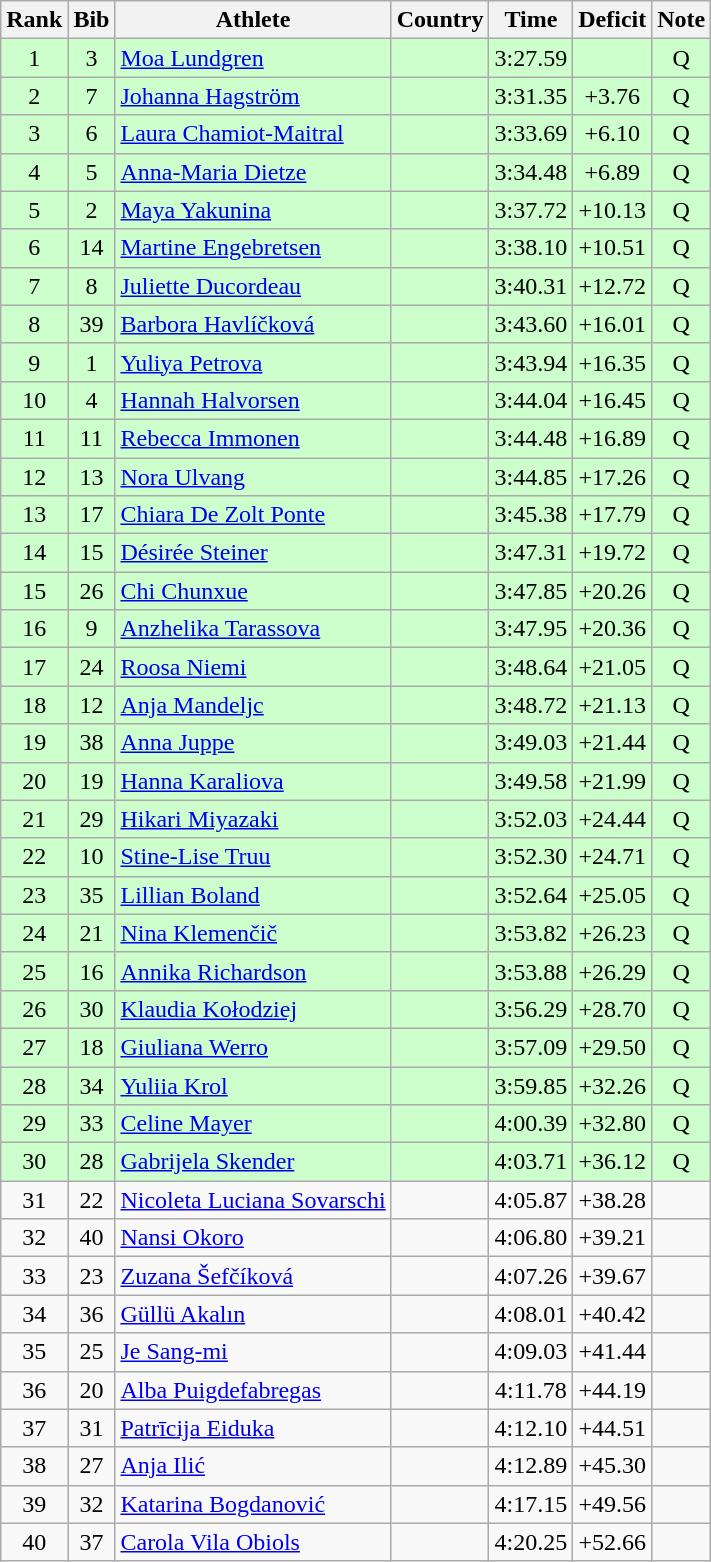<table class="wikitable sortable" style="text-align:center">
<tr>
<th>Rank</th>
<th>Bib</th>
<th>Athlete</th>
<th>Country</th>
<th>Time</th>
<th>Deficit</th>
<th>Note</th>
</tr>
<tr bgcolor=ccffcc>
<td>1</td>
<td>3</td>
<td align=left><a href='#'>Moa Lundgren</a></td>
<td align=left></td>
<td>3:27.59</td>
<td></td>
<td>Q</td>
</tr>
<tr bgcolor=ccffcc>
<td>2</td>
<td>7</td>
<td align=left><a href='#'>Johanna Hagström</a></td>
<td align=left></td>
<td>3:31.35</td>
<td>+3.76</td>
<td>Q</td>
</tr>
<tr bgcolor=ccffcc>
<td>3</td>
<td>6</td>
<td align=left><a href='#'>Laura Chamiot-Maitral</a></td>
<td align=left></td>
<td>3:33.69</td>
<td>+6.10</td>
<td>Q</td>
</tr>
<tr bgcolor=ccffcc>
<td>4</td>
<td>5</td>
<td align=left><a href='#'>Anna-Maria Dietze</a></td>
<td align=left></td>
<td>3:34.48</td>
<td>+6.89</td>
<td>Q</td>
</tr>
<tr bgcolor=ccffcc>
<td>5</td>
<td>2</td>
<td align=left><a href='#'>Maya Yakunina</a></td>
<td align=left></td>
<td>3:37.72</td>
<td>+10.13</td>
<td>Q</td>
</tr>
<tr bgcolor=ccffcc>
<td>6</td>
<td>14</td>
<td align=left><a href='#'>Martine Engebretsen</a></td>
<td align=left></td>
<td>3:38.10</td>
<td>+10.51</td>
<td>Q</td>
</tr>
<tr bgcolor=ccffcc>
<td>7</td>
<td>8</td>
<td align=left><a href='#'>Juliette Ducordeau</a></td>
<td align=left></td>
<td>3:40.31</td>
<td>+12.72</td>
<td>Q</td>
</tr>
<tr bgcolor=ccffcc>
<td>8</td>
<td>39</td>
<td align=left><a href='#'>Barbora Havlíčková</a></td>
<td align=left></td>
<td>3:43.60</td>
<td>+16.01</td>
<td>Q</td>
</tr>
<tr bgcolor=ccffcc>
<td>9</td>
<td>1</td>
<td align=left><a href='#'>Yuliya Petrova</a></td>
<td align=left></td>
<td>3:43.94</td>
<td>+16.35</td>
<td>Q</td>
</tr>
<tr bgcolor=ccffcc>
<td>10</td>
<td>4</td>
<td align=left><a href='#'>Hannah Halvorsen</a></td>
<td align=left></td>
<td>3:44.04</td>
<td>+16.45</td>
<td>Q</td>
</tr>
<tr bgcolor=ccffcc>
<td>11</td>
<td>11</td>
<td align=left><a href='#'>Rebecca Immonen</a></td>
<td align=left></td>
<td>3:44.48</td>
<td>+16.89</td>
<td>Q</td>
</tr>
<tr bgcolor=ccffcc>
<td>12</td>
<td>13</td>
<td align=left><a href='#'>Nora Ulvang</a></td>
<td align=left></td>
<td>3:44.85</td>
<td>+17.26</td>
<td>Q</td>
</tr>
<tr bgcolor=ccffcc>
<td>13</td>
<td>17</td>
<td align=left><a href='#'>Chiara De Zolt Ponte</a></td>
<td align=left></td>
<td>3:45.38</td>
<td>+17.79</td>
<td>Q</td>
</tr>
<tr bgcolor=ccffcc>
<td>14</td>
<td>15</td>
<td align=left><a href='#'>Désirée Steiner</a></td>
<td align=left></td>
<td>3:47.31</td>
<td>+19.72</td>
<td>Q</td>
</tr>
<tr bgcolor=ccffcc>
<td>15</td>
<td>26</td>
<td align=left><a href='#'>Chi Chunxue</a></td>
<td align=left></td>
<td>3:47.85</td>
<td>+20.26</td>
<td>Q</td>
</tr>
<tr bgcolor=ccffcc>
<td>16</td>
<td>9</td>
<td align=left><a href='#'>Anzhelika Tarassova</a></td>
<td align=left></td>
<td>3:47.95</td>
<td>+20.36</td>
<td>Q</td>
</tr>
<tr bgcolor=ccffcc>
<td>17</td>
<td>24</td>
<td align=left><a href='#'>Roosa Niemi</a></td>
<td align=left></td>
<td>3:48.64</td>
<td>+21.05</td>
<td>Q</td>
</tr>
<tr bgcolor=ccffcc>
<td>18</td>
<td>12</td>
<td align=left><a href='#'>Anja Mandeljc</a></td>
<td align=left></td>
<td>3:48.72</td>
<td>+21.13</td>
<td>Q</td>
</tr>
<tr bgcolor=ccffcc>
<td>19</td>
<td>38</td>
<td align=left><a href='#'>Anna Juppe</a></td>
<td align=left></td>
<td>3:49.03</td>
<td>+21.44</td>
<td>Q</td>
</tr>
<tr bgcolor=ccffcc>
<td>20</td>
<td>19</td>
<td align=left><a href='#'>Hanna Karaliova</a></td>
<td align=left></td>
<td>3:49.58</td>
<td>+21.99</td>
<td>Q</td>
</tr>
<tr bgcolor=ccffcc>
<td>21</td>
<td>29</td>
<td align=left><a href='#'>Hikari Miyazaki</a></td>
<td align=left></td>
<td>3:52.03</td>
<td>+24.44</td>
<td>Q</td>
</tr>
<tr bgcolor=ccffcc>
<td>22</td>
<td>10</td>
<td align=left><a href='#'>Stine-Lise Truu</a></td>
<td align=left></td>
<td>3:52.30</td>
<td>+24.71</td>
<td>Q</td>
</tr>
<tr bgcolor=ccffcc>
<td>23</td>
<td>35</td>
<td align=left><a href='#'>Lillian Boland</a></td>
<td align=left></td>
<td>3:52.64</td>
<td>+25.05</td>
<td>Q</td>
</tr>
<tr bgcolor=ccffcc>
<td>24</td>
<td>21</td>
<td align=left><a href='#'>Nina Klemenčič</a></td>
<td align=left></td>
<td>3:53.82</td>
<td>+26.23</td>
<td>Q</td>
</tr>
<tr bgcolor=ccffcc>
<td>25</td>
<td>16</td>
<td align=left><a href='#'>Annika Richardson</a></td>
<td align=left></td>
<td>3:53.88</td>
<td>+26.29</td>
<td>Q</td>
</tr>
<tr bgcolor=ccffcc>
<td>26</td>
<td>30</td>
<td align=left><a href='#'>Klaudia Kołodziej</a></td>
<td align=left></td>
<td>3:56.29</td>
<td>+28.70</td>
<td>Q</td>
</tr>
<tr bgcolor=ccffcc>
<td>27</td>
<td>18</td>
<td align=left><a href='#'>Giuliana Werro</a></td>
<td align=left></td>
<td>3:57.09</td>
<td>+29.50</td>
<td>Q</td>
</tr>
<tr bgcolor=ccffcc>
<td>28</td>
<td>34</td>
<td align=left><a href='#'>Yuliia Krol</a></td>
<td align=left></td>
<td>3:59.85</td>
<td>+32.26</td>
<td>Q</td>
</tr>
<tr bgcolor=ccffcc>
<td>29</td>
<td>33</td>
<td align=left><a href='#'>Celine Mayer</a></td>
<td align=left></td>
<td>4:00.39</td>
<td>+32.80</td>
<td>Q</td>
</tr>
<tr bgcolor=ccffcc>
<td>30</td>
<td>28</td>
<td align=left><a href='#'>Gabrijela Skender</a></td>
<td align=left></td>
<td>4:03.71</td>
<td>+36.12</td>
<td>Q</td>
</tr>
<tr>
<td>31</td>
<td>22</td>
<td align=left><a href='#'>Nicoleta Luciana Sovarschi</a></td>
<td align=left></td>
<td>4:05.87</td>
<td>+38.28</td>
<td></td>
</tr>
<tr>
<td>32</td>
<td>40</td>
<td align=left><a href='#'>Nansi Okoro</a></td>
<td align=left></td>
<td>4:06.80</td>
<td>+39.21</td>
<td></td>
</tr>
<tr>
<td>33</td>
<td>23</td>
<td align=left><a href='#'>Zuzana Šefčíková</a></td>
<td align=left></td>
<td>4:07.26</td>
<td>+39.67</td>
<td></td>
</tr>
<tr>
<td>34</td>
<td>36</td>
<td align=left><a href='#'>Güllü Akalın</a></td>
<td align=left></td>
<td>4:08.01</td>
<td>+40.42</td>
<td></td>
</tr>
<tr>
<td>35</td>
<td>25</td>
<td align=left><a href='#'>Je Sang-mi</a></td>
<td align=left></td>
<td>4:09.03</td>
<td>+41.44</td>
<td></td>
</tr>
<tr>
<td>36</td>
<td>20</td>
<td align=left><a href='#'>Alba Puigdefabregas</a></td>
<td align=left></td>
<td>4:11.78</td>
<td>+44.19</td>
<td></td>
</tr>
<tr>
<td>37</td>
<td>31</td>
<td align=left><a href='#'>Patrīcija Eiduka</a></td>
<td align=left></td>
<td>4:12.10</td>
<td>+44.51</td>
<td></td>
</tr>
<tr>
<td>38</td>
<td>27</td>
<td align=left><a href='#'>Anja Ilić</a></td>
<td align=left></td>
<td>4:12.89</td>
<td>+45.30</td>
<td></td>
</tr>
<tr>
<td>39</td>
<td>32</td>
<td align=left><a href='#'>Katarina Bogdanović</a></td>
<td align=left></td>
<td>4:17.15</td>
<td>+49.56</td>
<td></td>
</tr>
<tr>
<td>40</td>
<td>37</td>
<td align=left><a href='#'>Carola Vila Obiols</a></td>
<td align=left></td>
<td>4:20.25</td>
<td>+52.66</td>
<td></td>
</tr>
</table>
